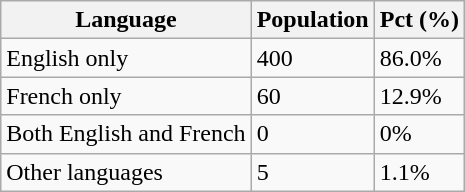<table class="wikitable">
<tr>
<th>Language</th>
<th>Population</th>
<th>Pct (%)</th>
</tr>
<tr>
<td>English only</td>
<td>400</td>
<td>86.0%</td>
</tr>
<tr>
<td>French only</td>
<td>60</td>
<td>12.9%</td>
</tr>
<tr>
<td>Both English and French</td>
<td>0</td>
<td>0%</td>
</tr>
<tr>
<td>Other languages</td>
<td>5</td>
<td>1.1%</td>
</tr>
</table>
